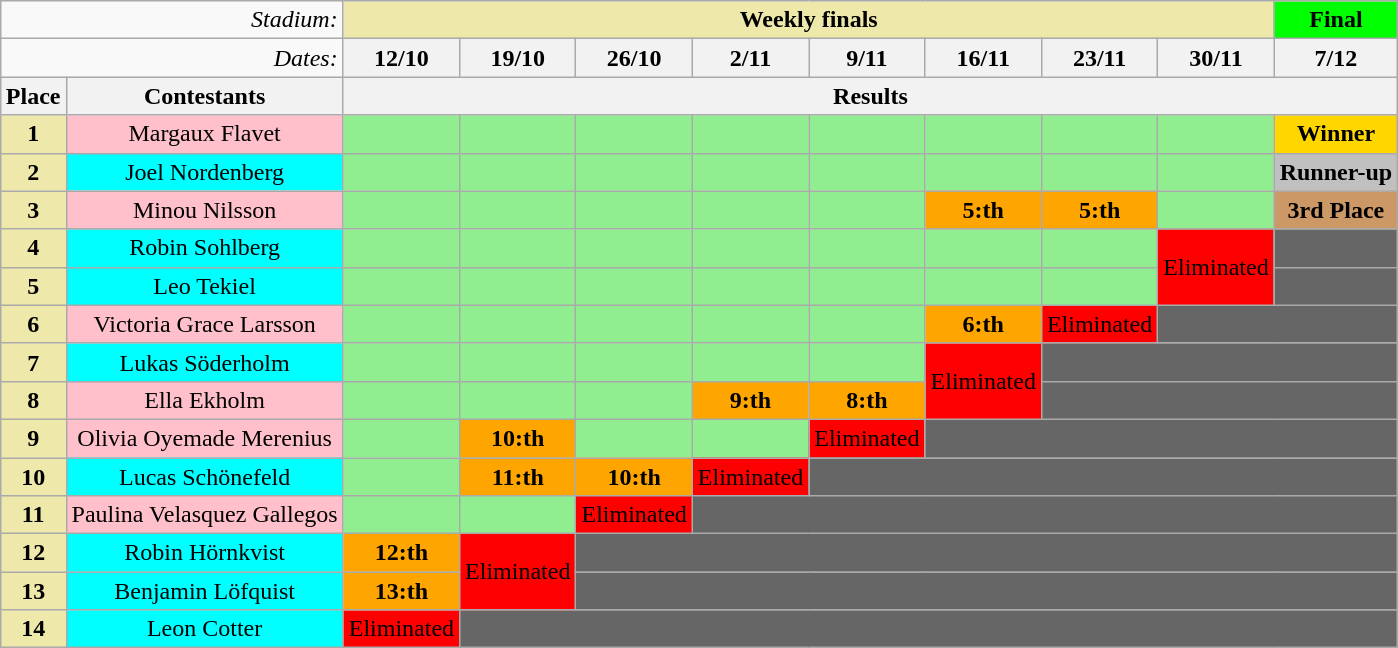<table class="wikitable" style="text-align:center;margin:1em auto;">
<tr>
<td colspan="2" align="right"><em>Stadium:</em></td>
<td colspan="8" bgcolor="palegoldenrod" align="Center"><strong>Weekly finals</strong></td>
<td style="background: Lime" align="Center"><strong>Final</strong></td>
</tr>
<tr>
<td colspan="2" align="right"><em>Dates:</em></td>
<th>12/10</th>
<th>19/10</th>
<th>26/10</th>
<th>2/11</th>
<th>9/11</th>
<th>16/11</th>
<th>23/11</th>
<th>30/11</th>
<th>7/12</th>
</tr>
<tr>
<th>Place</th>
<th>Contestants</th>
<th colspan="16" align="center">Results</th>
</tr>
<tr>
<td bgcolor="palegoldenrod" align="center"><strong>1</strong></td>
<td bgcolor="pink">Margaux Flavet</td>
<td bgcolor="lightgreen"></td>
<td bgcolor="lightgreen"></td>
<td bgcolor="lightgreen"></td>
<td bgcolor="lightgreen"></td>
<td bgcolor="lightgreen"></td>
<td bgcolor="lightgreen"></td>
<td bgcolor="lightgreen"></td>
<td bgcolor="lightgreen"></td>
<td style="background:gold;"><strong>Winner</strong></td>
</tr>
<tr>
<td bgcolor="palegoldenrod" align="center"><strong>2</strong></td>
<td bgcolor="cyan">Joel Nordenberg</td>
<td bgcolor="lightgreen"></td>
<td bgcolor="lightgreen"></td>
<td bgcolor="lightgreen"></td>
<td bgcolor="lightgreen"></td>
<td bgcolor="lightgreen"></td>
<td bgcolor="lightgreen"></td>
<td bgcolor="lightgreen"></td>
<td bgcolor="lightgreen"></td>
<td style="background:silver;"><strong>Runner-up</strong></td>
</tr>
<tr>
<td bgcolor="palegoldenrod" align="center"><strong>3</strong></td>
<td bgcolor="pink">Minou Nilsson</td>
<td bgcolor="lightgreen"></td>
<td bgcolor="lightgreen"></td>
<td bgcolor="lightgreen"></td>
<td bgcolor="lightgreen"></td>
<td bgcolor="lightgreen"></td>
<td bgcolor="orange"><strong>5:th</strong></td>
<td bgcolor="orange"><strong>5:th</strong></td>
<td bgcolor="lightgreen"></td>
<td style="background:#cc9966;"><strong>3rd Place</strong></td>
</tr>
<tr>
<td bgcolor="palegoldenrod" align="center"><strong>4</strong></td>
<td bgcolor="cyan">Robin Sohlberg</td>
<td bgcolor="lightgreen"></td>
<td bgcolor="lightgreen"></td>
<td bgcolor="lightgreen"></td>
<td bgcolor="lightgreen"></td>
<td bgcolor="lightgreen"></td>
<td bgcolor="lightgreen"></td>
<td bgcolor="lightgreen"></td>
<td style="background:red;" rowspan=2><span>Eliminated</span></td>
<td bgcolor="666666"></td>
</tr>
<tr>
<td bgcolor="palegoldenrod" align="center"><strong>5</strong></td>
<td bgcolor="cyan">Leo Tekiel</td>
<td bgcolor="lightgreen"></td>
<td bgcolor="lightgreen"></td>
<td bgcolor="lightgreen"></td>
<td bgcolor="lightgreen"></td>
<td bgcolor="lightgreen"></td>
<td bgcolor="lightgreen"></td>
<td bgcolor="lightgreen"></td>
<td bgcolor="666666"></td>
</tr>
<tr>
<td bgcolor="palegoldenrod" align="center"><strong>6</strong></td>
<td bgcolor="pink">Victoria Grace Larsson</td>
<td bgcolor="lightgreen"></td>
<td bgcolor="lightgreen"></td>
<td bgcolor="lightgreen"></td>
<td bgcolor="lightgreen"></td>
<td bgcolor="lightgreen"></td>
<td bgcolor="orange"><strong>6:th</strong></td>
<td style="background:red;"><span>Eliminated</span></td>
<td colspan="2" bgcolor="666666"></td>
</tr>
<tr>
<td bgcolor="palegoldenrod" align="center"><strong>7</strong></td>
<td bgcolor="cyan">Lukas Söderholm</td>
<td bgcolor="lightgreen"></td>
<td bgcolor="lightgreen"></td>
<td bgcolor="lightgreen"></td>
<td bgcolor="lightgreen"></td>
<td bgcolor="lightgreen"></td>
<td style="background:red;" rowspan=2><span>Eliminated</span></td>
<td colspan="3" bgcolor="666666"></td>
</tr>
<tr>
<td bgcolor="palegoldenrod" align="center"><strong>8</strong></td>
<td bgcolor="pink">Ella Ekholm</td>
<td bgcolor="lightgreen"></td>
<td bgcolor="lightgreen"></td>
<td bgcolor="lightgreen"></td>
<td bgcolor="orange"><strong>9:th</strong></td>
<td bgcolor="orange"><strong>8:th</strong></td>
<td colspan="3" bgcolor="666666"></td>
</tr>
<tr>
<td bgcolor="palegoldenrod" align="center"><strong>9</strong></td>
<td bgcolor="pink">Olivia Oyemade Merenius</td>
<td bgcolor="lightgreen"></td>
<td bgcolor="orange"><strong>10:th</strong></td>
<td bgcolor="lightgreen"></td>
<td bgcolor="lightgreen"></td>
<td style="background:red;"><span>Eliminated</span></td>
<td colspan="4" bgcolor="666666"></td>
</tr>
<tr>
<td bgcolor="palegoldenrod" align="center"><strong>10</strong></td>
<td bgcolor="cyan">Lucas Schönefeld</td>
<td bgcolor="lightgreen"></td>
<td bgcolor="orange"><strong>11:th</strong></td>
<td bgcolor="orange"><strong>10:th</strong></td>
<td style="background:red;"><span>Eliminated</span></td>
<td colspan="5" bgcolor="666666"></td>
</tr>
<tr>
<td bgcolor="palegoldenrod" align="center"><strong>11</strong></td>
<td bgcolor="pink">Paulina Velasquez Gallegos</td>
<td bgcolor="lightgreen"></td>
<td bgcolor="lightgreen"></td>
<td style="background:red;"><span>Eliminated</span></td>
<td colspan="6" bgcolor="666666"></td>
</tr>
<tr>
<td bgcolor="palegoldenrod" align="center"><strong>12</strong></td>
<td bgcolor="cyan">Robin Hörnkvist</td>
<td bgcolor="orange"><strong>12:th</strong></td>
<td style="background:red;" rowspan=2><span>Eliminated</span></td>
<td colspan="7" bgcolor="666666"></td>
</tr>
<tr>
<td bgcolor="palegoldenrod" align="center"><strong>13</strong></td>
<td bgcolor="cyan">Benjamin Löfquist</td>
<td bgcolor="orange"><strong>13:th</strong></td>
<td colspan="7" bgcolor="666666"></td>
</tr>
<tr>
<td bgcolor="palegoldenrod" align="center"><strong>14</strong></td>
<td bgcolor="cyan">Leon Cotter</td>
<td style="background:red;"><span>Eliminated</span></td>
<td colspan="8" bgcolor="666666"></td>
</tr>
</table>
